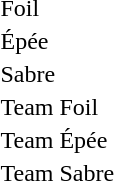<table>
<tr>
<td>Foil</td>
<td></td>
<td></td>
<td><br></td>
</tr>
<tr>
<td>Épée</td>
<td></td>
<td></td>
<td><br></td>
</tr>
<tr>
<td>Sabre</td>
<td></td>
<td></td>
<td><br></td>
</tr>
<tr>
<td>Team Foil</td>
<td></td>
<td></td>
<td></td>
</tr>
<tr>
<td>Team Épée</td>
<td></td>
<td></td>
<td></td>
</tr>
<tr>
<td>Team Sabre</td>
<td></td>
<td></td>
<td></td>
</tr>
</table>
